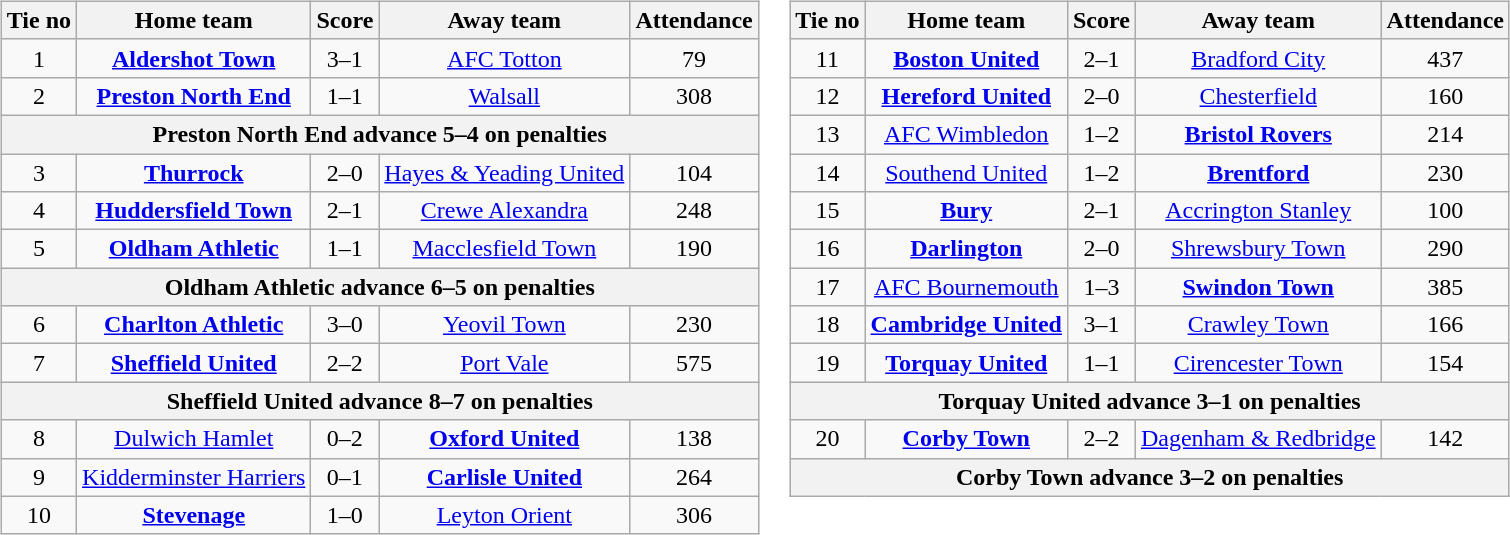<table>
<tr>
<td valign="top"><br><table class="wikitable" style="text-align: center">
<tr>
<th>Tie no</th>
<th>Home team</th>
<th>Score</th>
<th>Away team</th>
<th>Attendance</th>
</tr>
<tr>
<td>1</td>
<td><strong><a href='#'>Aldershot Town</a></strong></td>
<td>3–1</td>
<td><a href='#'>AFC Totton</a></td>
<td>79</td>
</tr>
<tr>
<td>2</td>
<td><strong><a href='#'>Preston North End</a></strong></td>
<td>1–1</td>
<td><a href='#'>Walsall</a></td>
<td>308</td>
</tr>
<tr>
<th colspan="5">Preston North End advance 5–4 on penalties</th>
</tr>
<tr>
<td>3</td>
<td><strong><a href='#'>Thurrock</a></strong></td>
<td>2–0</td>
<td><a href='#'>Hayes & Yeading United</a></td>
<td>104</td>
</tr>
<tr>
<td>4</td>
<td><strong><a href='#'>Huddersfield Town</a></strong></td>
<td>2–1</td>
<td><a href='#'>Crewe Alexandra</a></td>
<td>248</td>
</tr>
<tr>
<td>5</td>
<td><strong><a href='#'>Oldham Athletic</a></strong></td>
<td>1–1</td>
<td><a href='#'>Macclesfield Town</a></td>
<td>190</td>
</tr>
<tr>
<th colspan="5">Oldham Athletic advance 6–5 on penalties</th>
</tr>
<tr>
<td>6</td>
<td><strong><a href='#'>Charlton Athletic</a></strong></td>
<td>3–0</td>
<td><a href='#'>Yeovil Town</a></td>
<td>230</td>
</tr>
<tr>
<td>7</td>
<td><strong><a href='#'>Sheffield United</a></strong></td>
<td>2–2</td>
<td><a href='#'>Port Vale</a></td>
<td>575</td>
</tr>
<tr>
<th colspan="5">Sheffield United advance 8–7 on penalties</th>
</tr>
<tr>
<td>8</td>
<td><a href='#'>Dulwich Hamlet</a></td>
<td>0–2</td>
<td><strong><a href='#'>Oxford United</a></strong></td>
<td>138</td>
</tr>
<tr>
<td>9</td>
<td><a href='#'>Kidderminster Harriers</a></td>
<td>0–1</td>
<td><strong><a href='#'>Carlisle United</a></strong></td>
<td>264</td>
</tr>
<tr>
<td>10</td>
<td><strong><a href='#'>Stevenage</a></strong></td>
<td>1–0</td>
<td><a href='#'>Leyton Orient</a></td>
<td>306</td>
</tr>
</table>
</td>
<td valign="top"><br><table class="wikitable" style="text-align: center">
<tr>
<th>Tie no</th>
<th>Home team</th>
<th>Score</th>
<th>Away team</th>
<th>Attendance</th>
</tr>
<tr>
<td>11</td>
<td><strong><a href='#'>Boston United</a></strong></td>
<td>2–1</td>
<td><a href='#'>Bradford City</a></td>
<td>437</td>
</tr>
<tr>
<td>12</td>
<td><strong><a href='#'>Hereford United</a></strong></td>
<td>2–0</td>
<td><a href='#'>Chesterfield</a></td>
<td>160</td>
</tr>
<tr>
<td>13</td>
<td><a href='#'>AFC Wimbledon</a></td>
<td>1–2</td>
<td><strong><a href='#'>Bristol Rovers</a></strong></td>
<td>214</td>
</tr>
<tr>
<td>14</td>
<td><a href='#'>Southend United</a></td>
<td>1–2</td>
<td><strong><a href='#'>Brentford</a></strong></td>
<td>230</td>
</tr>
<tr>
<td>15</td>
<td><strong><a href='#'>Bury</a></strong></td>
<td>2–1</td>
<td><a href='#'>Accrington Stanley</a></td>
<td>100</td>
</tr>
<tr>
<td>16</td>
<td><strong><a href='#'>Darlington</a></strong></td>
<td>2–0</td>
<td><a href='#'>Shrewsbury Town</a></td>
<td>290</td>
</tr>
<tr>
<td>17</td>
<td><a href='#'>AFC Bournemouth</a></td>
<td>1–3</td>
<td><strong><a href='#'>Swindon Town</a></strong></td>
<td>385</td>
</tr>
<tr>
<td>18</td>
<td><strong><a href='#'>Cambridge United</a></strong></td>
<td>3–1</td>
<td><a href='#'>Crawley Town</a></td>
<td>166</td>
</tr>
<tr>
<td>19</td>
<td><strong><a href='#'>Torquay United</a></strong></td>
<td>1–1</td>
<td><a href='#'>Cirencester Town</a></td>
<td>154</td>
</tr>
<tr>
<th colspan="5">Torquay United advance 3–1 on penalties</th>
</tr>
<tr>
<td>20</td>
<td><strong><a href='#'>Corby Town</a></strong></td>
<td>2–2</td>
<td><a href='#'>Dagenham & Redbridge</a></td>
<td>142</td>
</tr>
<tr>
<th colspan="5">Corby Town advance 3–2 on penalties</th>
</tr>
</table>
</td>
</tr>
</table>
